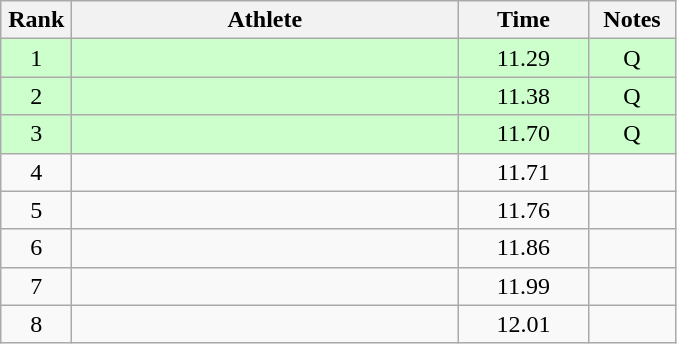<table class="wikitable" style="text-align:center">
<tr>
<th width=40>Rank</th>
<th width=250>Athlete</th>
<th width=80>Time</th>
<th width=50>Notes</th>
</tr>
<tr bgcolor=ccffcc>
<td>1</td>
<td align=left></td>
<td>11.29</td>
<td>Q</td>
</tr>
<tr bgcolor=ccffcc>
<td>2</td>
<td align=left></td>
<td>11.38</td>
<td>Q</td>
</tr>
<tr bgcolor=ccffcc>
<td>3</td>
<td align=left></td>
<td>11.70</td>
<td>Q</td>
</tr>
<tr>
<td>4</td>
<td align=left></td>
<td>11.71</td>
<td></td>
</tr>
<tr>
<td>5</td>
<td align=left></td>
<td>11.76</td>
<td></td>
</tr>
<tr>
<td>6</td>
<td align=left></td>
<td>11.86</td>
<td></td>
</tr>
<tr>
<td>7</td>
<td align=left></td>
<td>11.99</td>
<td></td>
</tr>
<tr>
<td>8</td>
<td align=left></td>
<td>12.01</td>
<td></td>
</tr>
</table>
